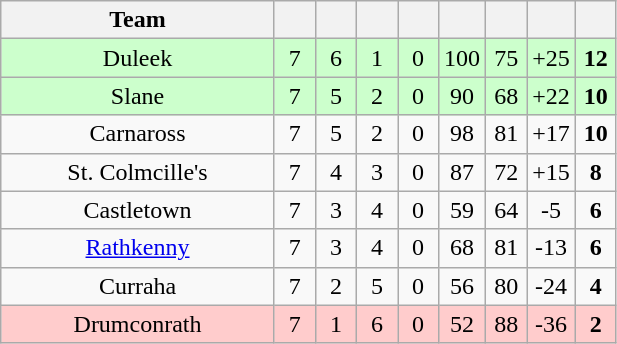<table class="wikitable" style="text-align:center">
<tr>
<th width="175">Team</th>
<th width="20"></th>
<th width="20"></th>
<th width="20"></th>
<th width="20"></th>
<th width="20"></th>
<th width="20"></th>
<th width="20"></th>
<th width="20"></th>
</tr>
<tr style="background:#cfc;">
<td>Duleek</td>
<td>7</td>
<td>6</td>
<td>1</td>
<td>0</td>
<td>100</td>
<td>75</td>
<td>+25</td>
<td><strong>12</strong></td>
</tr>
<tr style="background:#cfc;">
<td>Slane</td>
<td>7</td>
<td>5</td>
<td>2</td>
<td>0</td>
<td>90</td>
<td>68</td>
<td>+22</td>
<td><strong>10</strong></td>
</tr>
<tr>
<td>Carnaross</td>
<td>7</td>
<td>5</td>
<td>2</td>
<td>0</td>
<td>98</td>
<td>81</td>
<td>+17</td>
<td><strong>10</strong></td>
</tr>
<tr>
<td>St. Colmcille's</td>
<td>7</td>
<td>4</td>
<td>3</td>
<td>0</td>
<td>87</td>
<td>72</td>
<td>+15</td>
<td><strong>8</strong></td>
</tr>
<tr>
<td>Castletown</td>
<td>7</td>
<td>3</td>
<td>4</td>
<td>0</td>
<td>59</td>
<td>64</td>
<td>-5</td>
<td><strong>6</strong></td>
</tr>
<tr>
<td><a href='#'>Rathkenny</a></td>
<td>7</td>
<td>3</td>
<td>4</td>
<td>0</td>
<td>68</td>
<td>81</td>
<td>-13</td>
<td><strong>6</strong></td>
</tr>
<tr>
<td>Curraha</td>
<td>7</td>
<td>2</td>
<td>5</td>
<td>0</td>
<td>56</td>
<td>80</td>
<td>-24</td>
<td><strong>4</strong></td>
</tr>
<tr style="background:#fcc;">
<td>Drumconrath</td>
<td>7</td>
<td>1</td>
<td>6</td>
<td>0</td>
<td>52</td>
<td>88</td>
<td>-36</td>
<td><strong>2</strong></td>
</tr>
</table>
